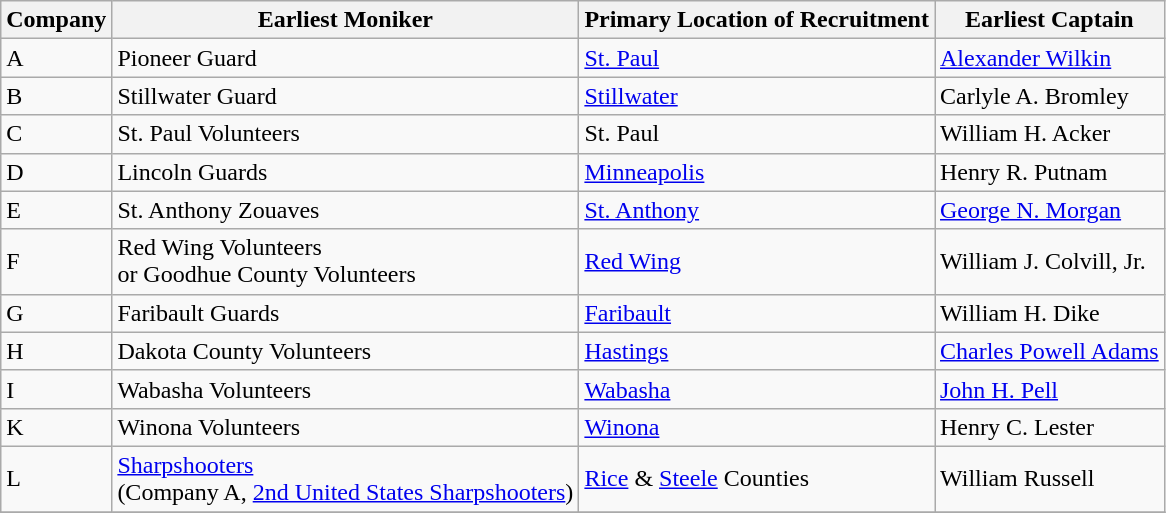<table class="wikitable">
<tr>
<th>Company</th>
<th>Earliest Moniker</th>
<th>Primary Location of Recruitment</th>
<th>Earliest Captain</th>
</tr>
<tr>
<td>A</td>
<td>Pioneer Guard</td>
<td><a href='#'>St. Paul</a></td>
<td><a href='#'>Alexander Wilkin</a></td>
</tr>
<tr>
<td>B</td>
<td>Stillwater Guard</td>
<td><a href='#'>Stillwater</a></td>
<td>Carlyle A. Bromley</td>
</tr>
<tr>
<td>C</td>
<td>St. Paul Volunteers</td>
<td>St. Paul</td>
<td>William H. Acker</td>
</tr>
<tr>
<td>D</td>
<td>Lincoln Guards</td>
<td><a href='#'>Minneapolis</a></td>
<td>Henry R. Putnam</td>
</tr>
<tr>
<td>E</td>
<td>St. Anthony Zouaves</td>
<td><a href='#'>St. Anthony</a></td>
<td><a href='#'>George N. Morgan</a></td>
</tr>
<tr>
<td>F</td>
<td>Red Wing Volunteers<br>or Goodhue County Volunteers</td>
<td><a href='#'>Red Wing</a></td>
<td>William J. Colvill, Jr.</td>
</tr>
<tr>
<td>G</td>
<td>Faribault Guards</td>
<td><a href='#'>Faribault</a></td>
<td>William H. Dike</td>
</tr>
<tr>
<td>H</td>
<td>Dakota County Volunteers</td>
<td><a href='#'>Hastings</a></td>
<td><a href='#'>Charles Powell Adams</a></td>
</tr>
<tr>
<td>I</td>
<td>Wabasha Volunteers</td>
<td><a href='#'>Wabasha</a></td>
<td><a href='#'>John H. Pell</a></td>
</tr>
<tr>
<td>K</td>
<td>Winona Volunteers</td>
<td><a href='#'>Winona</a></td>
<td>Henry C. Lester</td>
</tr>
<tr>
<td>L</td>
<td><a href='#'>Sharpshooters</a><br>(Company A, <a href='#'>2nd United States Sharpshooters</a>)</td>
<td><a href='#'>Rice</a> & <a href='#'>Steele</a> Counties</td>
<td>William Russell</td>
</tr>
<tr>
</tr>
</table>
